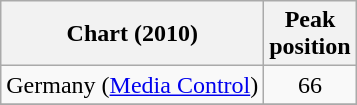<table class="wikitable sortable">
<tr>
<th align="left">Chart (2010)</th>
<th align="left">Peak<br>position</th>
</tr>
<tr>
<td>Germany (<a href='#'>Media Control</a>)</td>
<td style="text-align:center;">66</td>
</tr>
<tr>
</tr>
</table>
